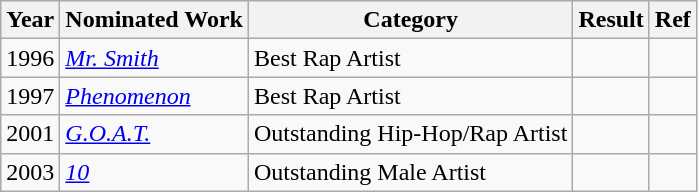<table class="wikitable">
<tr>
<th>Year</th>
<th>Nominated Work</th>
<th>Category</th>
<th>Result</th>
<th>Ref</th>
</tr>
<tr>
<td>1996</td>
<td><em><a href='#'>Mr. Smith</a></em></td>
<td>Best Rap Artist</td>
<td></td>
<td></td>
</tr>
<tr>
<td>1997</td>
<td><em><a href='#'>Phenomenon</a></em></td>
<td>Best Rap Artist</td>
<td></td>
<td></td>
</tr>
<tr>
<td>2001</td>
<td><em><a href='#'>G.O.A.T.</a></em></td>
<td>Outstanding Hip-Hop/Rap Artist</td>
<td></td>
<td></td>
</tr>
<tr>
<td>2003</td>
<td><em><a href='#'>10</a></em></td>
<td>Outstanding Male Artist</td>
<td></td>
<td></td>
</tr>
</table>
